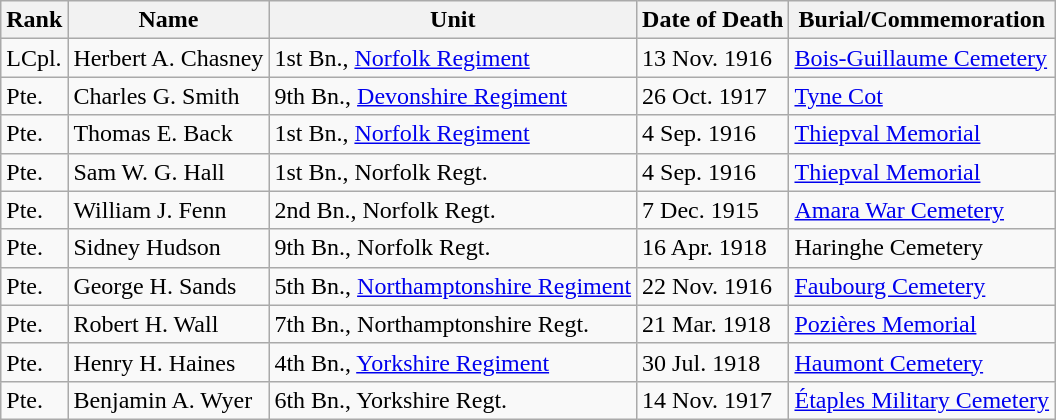<table class="wikitable">
<tr>
<th>Rank</th>
<th>Name</th>
<th>Unit</th>
<th>Date of Death</th>
<th>Burial/Commemoration</th>
</tr>
<tr>
<td>LCpl.</td>
<td>Herbert A. Chasney</td>
<td>1st Bn., <a href='#'>Norfolk Regiment</a></td>
<td>13 Nov. 1916</td>
<td><a href='#'>Bois-Guillaume Cemetery</a></td>
</tr>
<tr>
<td>Pte.</td>
<td>Charles G. Smith</td>
<td>9th Bn., <a href='#'>Devonshire Regiment</a></td>
<td>26 Oct. 1917</td>
<td><a href='#'>Tyne Cot</a></td>
</tr>
<tr>
<td>Pte.</td>
<td>Thomas E. Back</td>
<td>1st Bn., <a href='#'>Norfolk Regiment</a></td>
<td>4 Sep. 1916</td>
<td><a href='#'>Thiepval Memorial</a></td>
</tr>
<tr>
<td>Pte.</td>
<td>Sam W. G. Hall</td>
<td>1st Bn., Norfolk Regt.</td>
<td>4 Sep. 1916</td>
<td><a href='#'>Thiepval Memorial</a></td>
</tr>
<tr>
<td>Pte.</td>
<td>William J. Fenn</td>
<td>2nd Bn., Norfolk Regt.</td>
<td>7 Dec. 1915</td>
<td><a href='#'>Amara War Cemetery</a></td>
</tr>
<tr>
<td>Pte.</td>
<td>Sidney Hudson</td>
<td>9th Bn., Norfolk Regt.</td>
<td>16 Apr. 1918</td>
<td>Haringhe Cemetery</td>
</tr>
<tr>
<td>Pte.</td>
<td>George H. Sands</td>
<td>5th Bn., <a href='#'>Northamptonshire Regiment</a></td>
<td>22 Nov. 1916</td>
<td><a href='#'>Faubourg Cemetery</a></td>
</tr>
<tr>
<td>Pte.</td>
<td>Robert H. Wall</td>
<td>7th Bn., Northamptonshire Regt.</td>
<td>21 Mar. 1918</td>
<td><a href='#'>Pozières Memorial</a></td>
</tr>
<tr>
<td>Pte.</td>
<td>Henry H. Haines</td>
<td>4th Bn., <a href='#'>Yorkshire Regiment</a></td>
<td>30 Jul. 1918</td>
<td><a href='#'>Haumont Cemetery</a></td>
</tr>
<tr>
<td>Pte.</td>
<td>Benjamin A. Wyer</td>
<td>6th Bn., Yorkshire Regt.</td>
<td>14 Nov. 1917</td>
<td><a href='#'>Étaples Military Cemetery</a></td>
</tr>
</table>
